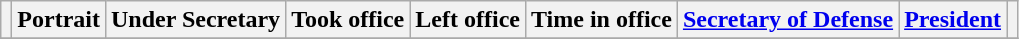<table class="wikitable" style="text-align:center;">
<tr>
<th scope="col"></th>
<th scope="col">Portrait</th>
<th scope="col">Under Secretary</th>
<th scope="col">Took office</th>
<th scope="col">Left office</th>
<th scope="col">Time in office</th>
<th scope="col"><a href='#'>Secretary of Defense</a></th>
<th scope="col"><a href='#'>President</a></th>
<th scope="col"></th>
</tr>
<tr>
</tr>
</table>
